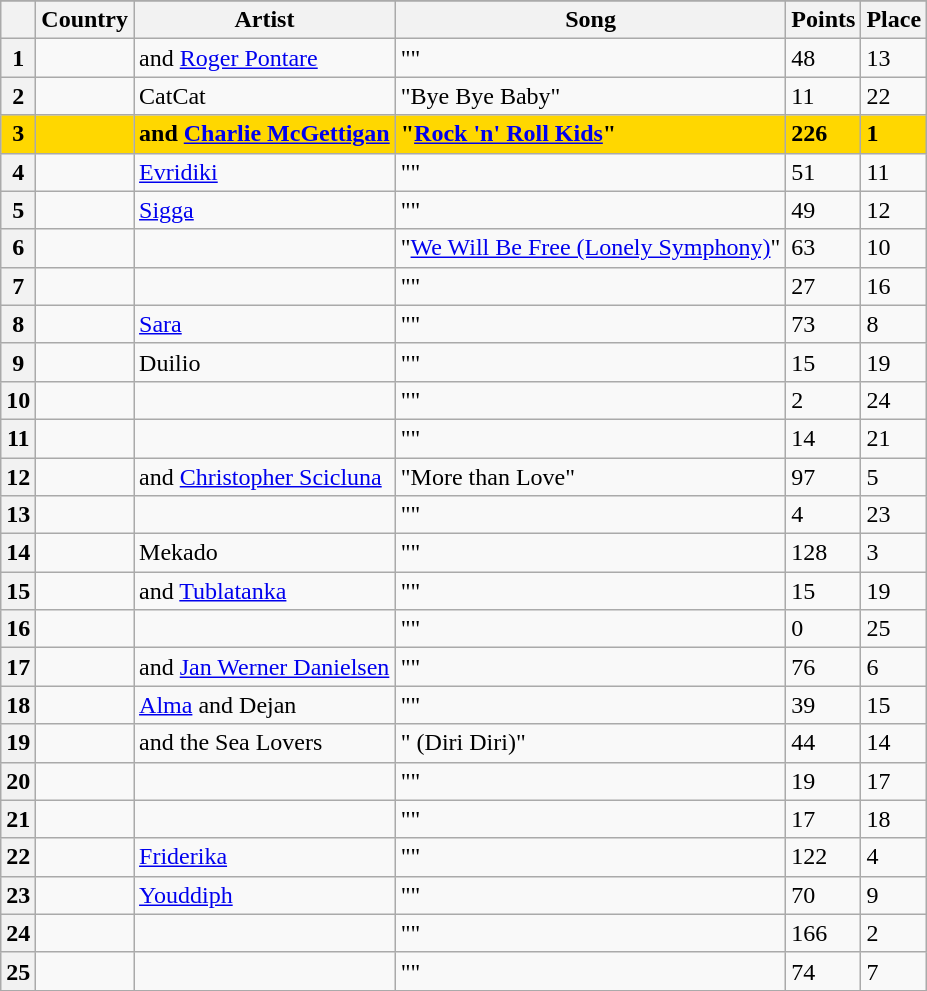<table class="sortable wikitable plainrowheaders">
<tr>
</tr>
<tr>
<th scope="col"></th>
<th scope="col">Country</th>
<th scope="col">Artist</th>
<th scope="col">Song</th>
<th scope="col">Points</th>
<th scope="col">Place</th>
</tr>
<tr>
<th scope="row" style="text-align:center;">1</th>
<td></td>
<td> and <a href='#'>Roger Pontare</a></td>
<td>""</td>
<td>48</td>
<td>13</td>
</tr>
<tr>
<th scope="row" style="text-align:center;">2</th>
<td></td>
<td>CatCat</td>
<td>"Bye Bye Baby"</td>
<td>11</td>
<td>22</td>
</tr>
<tr style="font-weight:bold; background:gold;">
<th scope="row" style="text-align:center; font-weight:bold; background:gold;">3</th>
<td></td>
<td> and <a href='#'>Charlie McGettigan</a></td>
<td>"<a href='#'>Rock 'n' Roll Kids</a>"</td>
<td>226</td>
<td>1</td>
</tr>
<tr>
<th scope="row" style="text-align:center;">4</th>
<td></td>
<td><a href='#'>Evridiki</a></td>
<td>""</td>
<td>51</td>
<td>11</td>
</tr>
<tr>
<th scope="row" style="text-align:center;">5</th>
<td></td>
<td><a href='#'>Sigga</a></td>
<td>""</td>
<td>49</td>
<td>12</td>
</tr>
<tr>
<th scope="row" style="text-align:center;">6</th>
<td></td>
<td></td>
<td>"<a href='#'>We Will Be Free (Lonely Symphony)</a>"</td>
<td>63</td>
<td>10</td>
</tr>
<tr>
<th scope="row" style="text-align:center;">7</th>
<td></td>
<td></td>
<td>""</td>
<td>27</td>
<td>16</td>
</tr>
<tr>
<th scope="row" style="text-align:center;">8</th>
<td></td>
<td><a href='#'>Sara</a></td>
<td>""</td>
<td>73</td>
<td>8</td>
</tr>
<tr>
<th scope="row" style="text-align:center;">9</th>
<td></td>
<td>Duilio</td>
<td>""</td>
<td>15</td>
<td>19</td>
</tr>
<tr>
<th scope="row" style="text-align:center;">10</th>
<td></td>
<td></td>
<td>""</td>
<td>2</td>
<td>24</td>
</tr>
<tr>
<th scope="row" style="text-align:center;">11</th>
<td></td>
<td></td>
<td>""</td>
<td>14</td>
<td>21</td>
</tr>
<tr>
<th scope="row" style="text-align:center;">12</th>
<td></td>
<td> and <a href='#'>Christopher Scicluna</a></td>
<td>"More than Love"</td>
<td>97</td>
<td>5</td>
</tr>
<tr>
<th scope="row" style="text-align:center;">13</th>
<td></td>
<td></td>
<td>""</td>
<td>4</td>
<td>23</td>
</tr>
<tr>
<th scope="row" style="text-align:center;">14</th>
<td></td>
<td>Mekado</td>
<td>""</td>
<td>128</td>
<td>3</td>
</tr>
<tr>
<th scope="row" style="text-align:center;">15</th>
<td></td>
<td> and <a href='#'>Tublatanka</a></td>
<td>""</td>
<td>15</td>
<td>19</td>
</tr>
<tr>
<th scope="row" style="text-align:center;">16</th>
<td></td>
<td></td>
<td>""</td>
<td>0</td>
<td>25</td>
</tr>
<tr>
<th scope="row" style="text-align:center;">17</th>
<td></td>
<td> and <a href='#'>Jan Werner Danielsen</a></td>
<td>""</td>
<td>76</td>
<td>6</td>
</tr>
<tr>
<th scope="row" style="text-align:center;">18</th>
<td></td>
<td><a href='#'>Alma</a> and Dejan</td>
<td>""</td>
<td>39</td>
<td>15</td>
</tr>
<tr>
<th scope="row" style="text-align:center;">19</th>
<td></td>
<td> and the Sea Lovers</td>
<td>" (Diri Diri)"</td>
<td>44</td>
<td>14</td>
</tr>
<tr>
<th scope="row" style="text-align:center;">20</th>
<td></td>
<td></td>
<td>""</td>
<td>19</td>
<td>17</td>
</tr>
<tr>
<th scope="row" style="text-align:center;">21</th>
<td></td>
<td></td>
<td>""</td>
<td>17</td>
<td>18</td>
</tr>
<tr>
<th scope="row" style="text-align:center;">22</th>
<td></td>
<td><a href='#'>Friderika</a></td>
<td>""</td>
<td>122</td>
<td>4</td>
</tr>
<tr>
<th scope="row" style="text-align:center;">23</th>
<td></td>
<td><a href='#'>Youddiph</a></td>
<td>""</td>
<td>70</td>
<td>9</td>
</tr>
<tr>
<th scope="row" style="text-align:center;">24</th>
<td></td>
<td></td>
<td>""</td>
<td>166</td>
<td>2</td>
</tr>
<tr>
<th scope="row" style="text-align:center;">25</th>
<td></td>
<td></td>
<td>""</td>
<td>74</td>
<td>7</td>
</tr>
</table>
